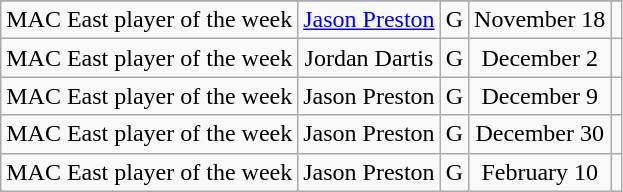<table class="wikitable sortable" border="1">
<tr align=center>
</tr>
<tr align="center">
<td>MAC East player of the week</td>
<td><a href='#'>Jason Preston</a></td>
<td>G</td>
<td>November 18</td>
<td></td>
</tr>
<tr align="center">
<td>MAC East player of the week</td>
<td>Jordan Dartis</td>
<td>G</td>
<td>December 2</td>
<td></td>
</tr>
<tr align="center">
<td>MAC East player of the week</td>
<td>Jason Preston</td>
<td>G</td>
<td>December 9</td>
<td></td>
</tr>
<tr align="center">
<td>MAC East player of the week</td>
<td>Jason Preston</td>
<td>G</td>
<td>December 30</td>
<td></td>
</tr>
<tr align="center">
<td>MAC East player of the week</td>
<td>Jason Preston</td>
<td>G</td>
<td>February 10</td>
<td></td>
</tr>
</table>
